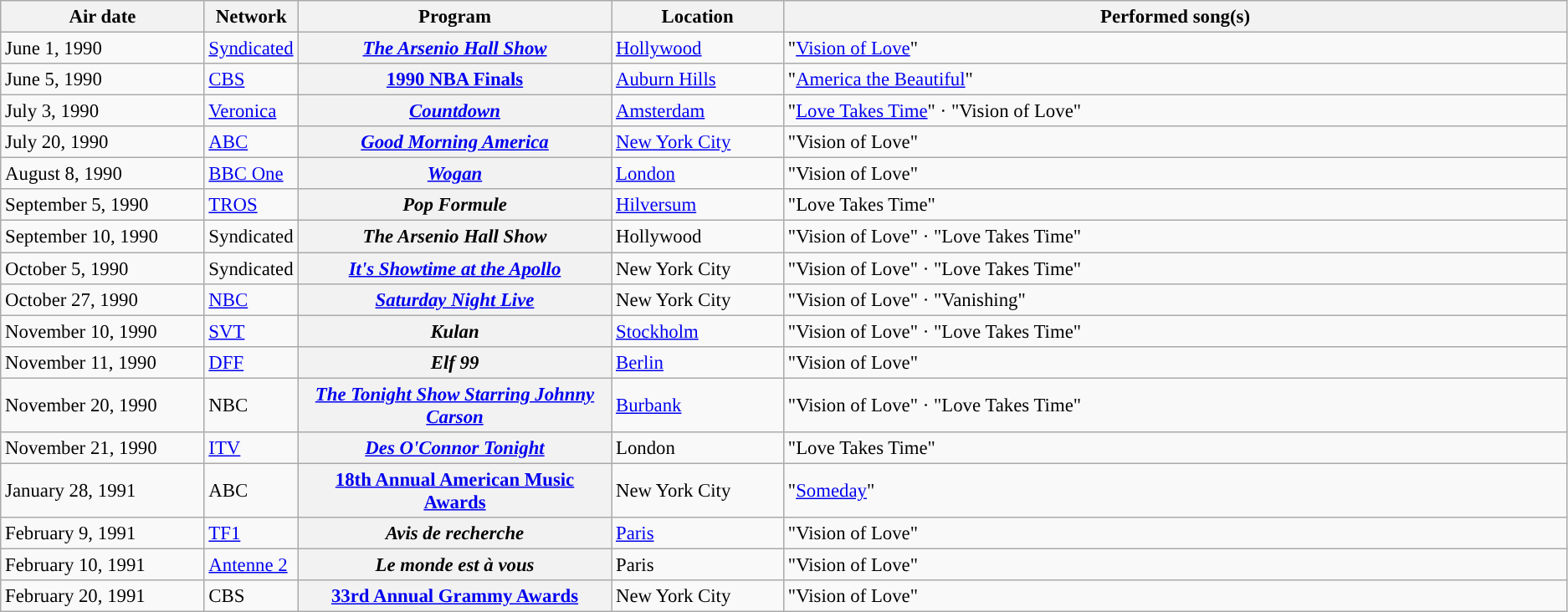<table class="wikitable sortable plainrowheaders" style="font-size:95%;">
<tr>
<th style="width:13%;">Air date</th>
<th style="width:6%;">Network</th>
<th style="width:20%;">Program</th>
<th style="width:11%;">Location</th>
<th style="width:51%;">Performed song(s)</th>
</tr>
<tr>
<td>June 1, 1990</td>
<td><a href='#'>Syndicated</a></td>
<th scope="row"><em><a href='#'>The Arsenio Hall Show</a></em></th>
<td><a href='#'>Hollywood</a></td>
<td>"<a href='#'>Vision of Love</a>"</td>
</tr>
<tr>
<td>June 5, 1990</td>
<td><a href='#'>CBS</a></td>
<th scope="row"><a href='#'>1990 NBA Finals</a></th>
<td><a href='#'>Auburn Hills</a></td>
<td>"<a href='#'>America the Beautiful</a>"</td>
</tr>
<tr>
<td>July 3, 1990</td>
<td><a href='#'>Veronica</a></td>
<th scope="row"><em><a href='#'>Countdown</a></em></th>
<td><a href='#'>Amsterdam</a></td>
<td>"<a href='#'>Love Takes Time</a>" · "Vision of Love"</td>
</tr>
<tr>
<td>July 20, 1990</td>
<td><a href='#'>ABC</a></td>
<th scope="row"><em><a href='#'>Good Morning America</a></em></th>
<td><a href='#'>New York City</a></td>
<td>"Vision of Love"</td>
</tr>
<tr>
<td>August 8, 1990</td>
<td><a href='#'>BBC One</a></td>
<th scope="row"><em><a href='#'>Wogan</a></em></th>
<td><a href='#'>London</a></td>
<td>"Vision of Love"</td>
</tr>
<tr>
<td>September 5, 1990</td>
<td><a href='#'>TROS</a></td>
<th scope="row"><em>Pop Formule</em></th>
<td><a href='#'>Hilversum</a></td>
<td>"Love Takes Time"</td>
</tr>
<tr>
<td>September 10, 1990</td>
<td>Syndicated</td>
<th scope="row"><em>The Arsenio Hall Show</em></th>
<td>Hollywood</td>
<td>"Vision of Love" · "Love Takes Time"</td>
</tr>
<tr>
<td>October 5, 1990</td>
<td>Syndicated</td>
<th scope="row"><em><a href='#'>It's Showtime at the Apollo</a></em></th>
<td>New York City</td>
<td>"Vision of Love" · "Love Takes Time"</td>
</tr>
<tr>
<td>October 27, 1990</td>
<td><a href='#'>NBC</a></td>
<th scope="row"><em><a href='#'>Saturday Night Live</a></em></th>
<td>New York City</td>
<td>"Vision of Love" · "Vanishing"</td>
</tr>
<tr>
<td>November 10, 1990</td>
<td><a href='#'>SVT</a></td>
<th scope="row"><em>Kulan</em></th>
<td><a href='#'>Stockholm</a></td>
<td>"Vision of Love" · "Love Takes Time"</td>
</tr>
<tr>
<td>November 11, 1990</td>
<td><a href='#'>DFF</a></td>
<th scope="row"><em>Elf 99</em></th>
<td><a href='#'>Berlin</a></td>
<td>"Vision of Love"</td>
</tr>
<tr>
<td>November 20, 1990</td>
<td>NBC</td>
<th scope="row"><em><a href='#'>The Tonight Show Starring Johnny Carson</a></em></th>
<td><a href='#'>Burbank</a></td>
<td>"Vision of Love" · "Love Takes Time"</td>
</tr>
<tr>
<td>November 21, 1990</td>
<td><a href='#'>ITV</a></td>
<th scope="row"><em><a href='#'>Des O'Connor Tonight</a></em></th>
<td>London</td>
<td>"Love Takes Time"</td>
</tr>
<tr>
<td>January 28, 1991</td>
<td>ABC</td>
<th scope="row"><a href='#'>18th Annual American Music Awards</a></th>
<td>New York City</td>
<td>"<a href='#'>Someday</a>"</td>
</tr>
<tr>
<td>February 9, 1991</td>
<td><a href='#'>TF1</a></td>
<th scope="row"><em>Avis de recherche</em></th>
<td><a href='#'>Paris</a></td>
<td>"Vision of Love"</td>
</tr>
<tr>
<td>February 10, 1991</td>
<td><a href='#'>Antenne 2</a></td>
<th scope="row"><em>Le monde est à vous</em></th>
<td>Paris</td>
<td>"Vision of Love"</td>
</tr>
<tr>
<td>February 20, 1991</td>
<td>CBS</td>
<th scope="row"><a href='#'>33rd Annual Grammy Awards</a></th>
<td>New York City</td>
<td>"Vision of Love"</td>
</tr>
</table>
